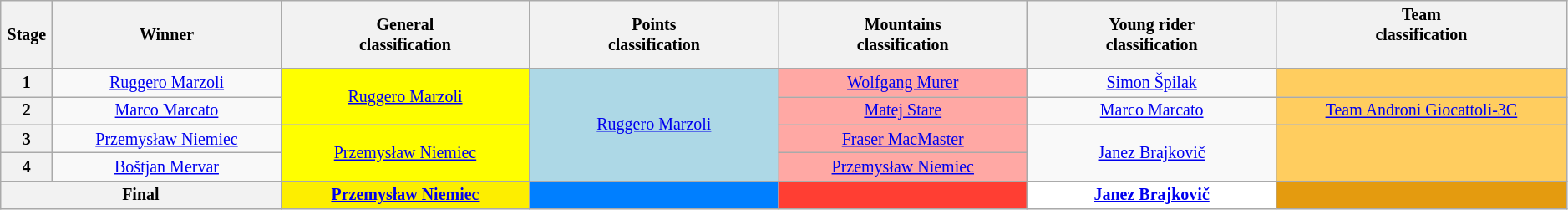<table class="wikitable" style="text-align: center; font-size:smaller;">
<tr>
<th style="width:1%;">Stage</th>
<th style="width:11%;">Winner</th>
<th style="width:12%;">General<br>classification<br></th>
<th style="width:12%;">Points<br>classification<br></th>
<th style="width:12%;">Mountains<br>classification<br></th>
<th style="width:12%;">Young rider<br>classification<br></th>
<th style="width:14%;">Team<br>classification<br><br></th>
</tr>
<tr>
<th>1</th>
<td><a href='#'>Ruggero Marzoli</a></td>
<td style="background:yellow;" rowspan=2><a href='#'>Ruggero Marzoli</a></td>
<td rowspan=4 style="background:lightblue;"><a href='#'>Ruggero Marzoli</a></td>
<td style="background:#FFA8A4;"><a href='#'>Wolfgang Murer</a></td>
<td><a href='#'>Simon Špilak</a></td>
<td style="background:#FFCD5F;"></td>
</tr>
<tr>
<th>2</th>
<td><a href='#'>Marco Marcato</a></td>
<td style="background:#FFA8A4;"><a href='#'>Matej Stare</a></td>
<td><a href='#'>Marco Marcato</a></td>
<td style="background:#FFCD5F;"><a href='#'>Team Androni Giocattoli-3C</a></td>
</tr>
<tr>
<th>3</th>
<td><a href='#'>Przemysław Niemiec</a></td>
<td style="background:yellow;" rowspan=2><a href='#'>Przemysław Niemiec</a></td>
<td style="background:#FFA8A4;"><a href='#'>Fraser MacMaster</a></td>
<td rowspan=2><a href='#'>Janez Brajkovič</a></td>
<td style="background:#FFCD5F;" rowspan=2></td>
</tr>
<tr>
<th>4</th>
<td><a href='#'>Boštjan Mervar</a></td>
<td style="background:#FFA8A4;"><a href='#'>Przemysław Niemiec</a></td>
</tr>
<tr>
<th colspan=2><strong>Final</strong></th>
<th style="background:#FDEE00;"><a href='#'>Przemysław Niemiec</a></th>
<th style="background:#007FFF;"></th>
<th style="background:#FF3E33;"></th>
<th style="background:white;"><a href='#'>Janez Brajkovič</a></th>
<th style="background:#E49B0F;"></th>
</tr>
</table>
